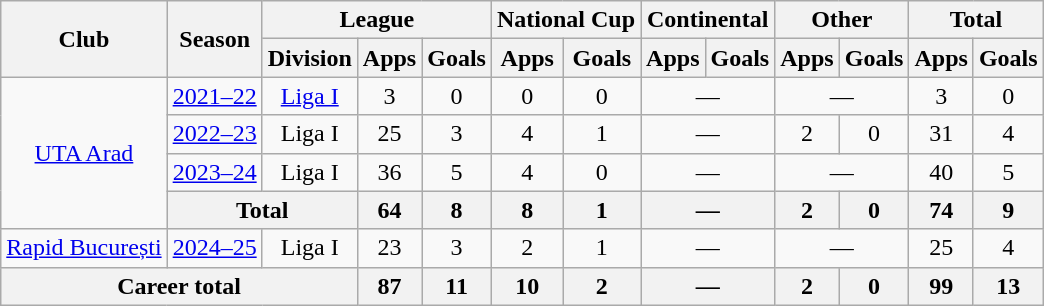<table class=wikitable style=text-align:center>
<tr>
<th rowspan=2>Club</th>
<th rowspan=2>Season</th>
<th colspan=3>League</th>
<th colspan=2>National Cup</th>
<th colspan=2>Continental</th>
<th colspan=2>Other</th>
<th colspan=2>Total</th>
</tr>
<tr>
<th>Division</th>
<th>Apps</th>
<th>Goals</th>
<th>Apps</th>
<th>Goals</th>
<th>Apps</th>
<th>Goals</th>
<th>Apps</th>
<th>Goals</th>
<th>Apps</th>
<th>Goals</th>
</tr>
<tr>
<td rowspan="4"><a href='#'>UTA Arad</a></td>
<td><a href='#'>2021–22</a></td>
<td><a href='#'>Liga I</a></td>
<td>3</td>
<td>0</td>
<td>0</td>
<td>0</td>
<td colspan="2">—</td>
<td colspan="2">—</td>
<td>3</td>
<td>0</td>
</tr>
<tr>
<td><a href='#'>2022–23</a></td>
<td>Liga I</td>
<td>25</td>
<td>3</td>
<td>4</td>
<td>1</td>
<td colspan="2">—</td>
<td>2</td>
<td>0</td>
<td>31</td>
<td>4</td>
</tr>
<tr>
<td><a href='#'>2023–24</a></td>
<td>Liga I</td>
<td>36</td>
<td>5</td>
<td>4</td>
<td>0</td>
<td colspan="2">—</td>
<td colspan="2">—</td>
<td>40</td>
<td>5</td>
</tr>
<tr>
<th colspan="2">Total</th>
<th>64</th>
<th>8</th>
<th>8</th>
<th>1</th>
<th colspan="2">—</th>
<th>2</th>
<th>0</th>
<th>74</th>
<th>9</th>
</tr>
<tr>
<td rowspan="1"><a href='#'>Rapid București</a></td>
<td><a href='#'>2024–25</a></td>
<td>Liga I</td>
<td>23</td>
<td>3</td>
<td>2</td>
<td>1</td>
<td colspan="2">—</td>
<td colspan="2">—</td>
<td>25</td>
<td>4</td>
</tr>
<tr>
<th colspan="3">Career total</th>
<th>87</th>
<th>11</th>
<th>10</th>
<th>2</th>
<th colspan="2">—</th>
<th>2</th>
<th>0</th>
<th>99</th>
<th>13</th>
</tr>
</table>
